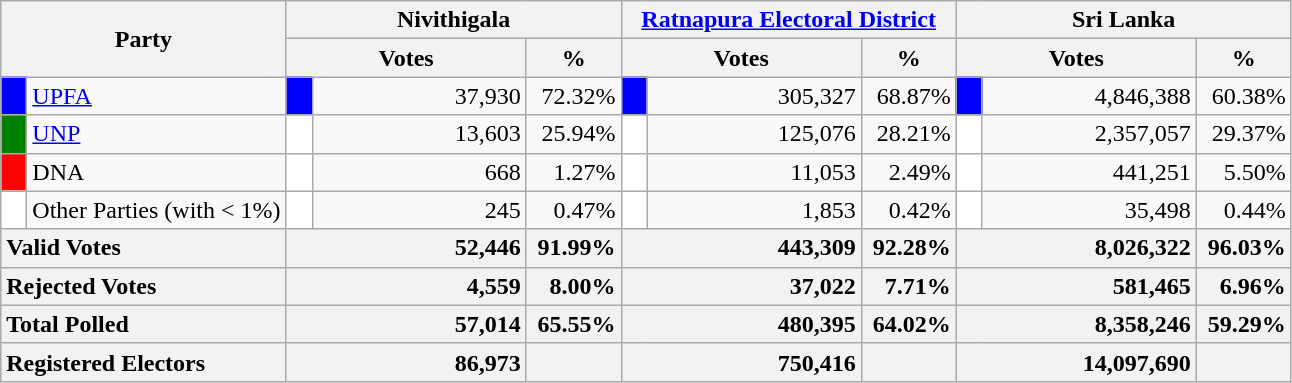<table class="wikitable">
<tr>
<th colspan="2" width="144px"rowspan="2">Party</th>
<th colspan="3" width="216px">Nivithigala</th>
<th colspan="3" width="216px"><a href='#'>Ratnapura Electoral District</a></th>
<th colspan="3" width="216px">Sri Lanka</th>
</tr>
<tr>
<th colspan="2" width="144px">Votes</th>
<th>%</th>
<th colspan="2" width="144px">Votes</th>
<th>%</th>
<th colspan="2" width="144px">Votes</th>
<th>%</th>
</tr>
<tr>
<td style="background-color:blue;" width="10px"></td>
<td style="text-align:left;"><a href='#'>UPFA</a></td>
<td style="background-color:blue;" width="10px"></td>
<td style="text-align:right;">37,930</td>
<td style="text-align:right;">72.32%</td>
<td style="background-color:blue;" width="10px"></td>
<td style="text-align:right;">305,327</td>
<td style="text-align:right;">68.87%</td>
<td style="background-color:blue;" width="10px"></td>
<td style="text-align:right;">4,846,388</td>
<td style="text-align:right;">60.38%</td>
</tr>
<tr>
<td style="background-color:green;" width="10px"></td>
<td style="text-align:left;"><a href='#'>UNP</a></td>
<td style="background-color:white;" width="10px"></td>
<td style="text-align:right;">13,603</td>
<td style="text-align:right;">25.94%</td>
<td style="background-color:white;" width="10px"></td>
<td style="text-align:right;">125,076</td>
<td style="text-align:right;">28.21%</td>
<td style="background-color:white;" width="10px"></td>
<td style="text-align:right;">2,357,057</td>
<td style="text-align:right;">29.37%</td>
</tr>
<tr>
<td style="background-color:red;" width="10px"></td>
<td style="text-align:left;">DNA</td>
<td style="background-color:white;" width="10px"></td>
<td style="text-align:right;">668</td>
<td style="text-align:right;">1.27%</td>
<td style="background-color:white;" width="10px"></td>
<td style="text-align:right;">11,053</td>
<td style="text-align:right;">2.49%</td>
<td style="background-color:white;" width="10px"></td>
<td style="text-align:right;">441,251</td>
<td style="text-align:right;">5.50%</td>
</tr>
<tr>
<td style="background-color:white;" width="10px"></td>
<td style="text-align:left;">Other Parties (with < 1%)</td>
<td style="background-color:white;" width="10px"></td>
<td style="text-align:right;">245</td>
<td style="text-align:right;">0.47%</td>
<td style="background-color:white;" width="10px"></td>
<td style="text-align:right;">1,853</td>
<td style="text-align:right;">0.42%</td>
<td style="background-color:white;" width="10px"></td>
<td style="text-align:right;">35,498</td>
<td style="text-align:right;">0.44%</td>
</tr>
<tr>
<th colspan="2" width="144px"style="text-align:left;">Valid Votes</th>
<th style="text-align:right;"colspan="2" width="144px">52,446</th>
<th style="text-align:right;">91.99%</th>
<th style="text-align:right;"colspan="2" width="144px">443,309</th>
<th style="text-align:right;">92.28%</th>
<th style="text-align:right;"colspan="2" width="144px">8,026,322</th>
<th style="text-align:right;">96.03%</th>
</tr>
<tr>
<th colspan="2" width="144px"style="text-align:left;">Rejected Votes</th>
<th style="text-align:right;"colspan="2" width="144px">4,559</th>
<th style="text-align:right;">8.00%</th>
<th style="text-align:right;"colspan="2" width="144px">37,022</th>
<th style="text-align:right;">7.71%</th>
<th style="text-align:right;"colspan="2" width="144px">581,465</th>
<th style="text-align:right;">6.96%</th>
</tr>
<tr>
<th colspan="2" width="144px"style="text-align:left;">Total Polled</th>
<th style="text-align:right;"colspan="2" width="144px">57,014</th>
<th style="text-align:right;">65.55%</th>
<th style="text-align:right;"colspan="2" width="144px">480,395</th>
<th style="text-align:right;">64.02%</th>
<th style="text-align:right;"colspan="2" width="144px">8,358,246</th>
<th style="text-align:right;">59.29%</th>
</tr>
<tr>
<th colspan="2" width="144px"style="text-align:left;">Registered Electors</th>
<th style="text-align:right;"colspan="2" width="144px">86,973</th>
<th></th>
<th style="text-align:right;"colspan="2" width="144px">750,416</th>
<th></th>
<th style="text-align:right;"colspan="2" width="144px">14,097,690</th>
<th></th>
</tr>
</table>
